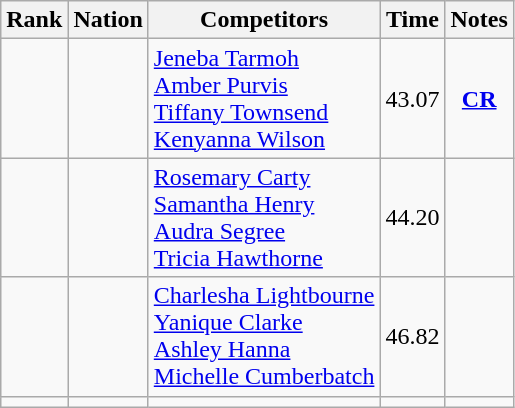<table class="wikitable sortable" style="text-align:center">
<tr>
<th>Rank</th>
<th>Nation</th>
<th>Competitors</th>
<th>Time</th>
<th>Notes</th>
</tr>
<tr>
<td></td>
<td align=left></td>
<td align=left><a href='#'>Jeneba Tarmoh</a><br><a href='#'>Amber Purvis</a><br><a href='#'>Tiffany Townsend</a><br><a href='#'>Kenyanna Wilson</a></td>
<td>43.07</td>
<td><a href='#'><strong>CR</strong></a></td>
</tr>
<tr>
<td></td>
<td align=left></td>
<td align=left><a href='#'>Rosemary Carty</a><br><a href='#'>Samantha Henry</a><br><a href='#'>Audra Segree</a><br><a href='#'>Tricia Hawthorne</a></td>
<td>44.20</td>
<td></td>
</tr>
<tr>
<td></td>
<td align=left></td>
<td align=left><a href='#'>Charlesha Lightbourne</a><br><a href='#'>Yanique Clarke</a><br><a href='#'>Ashley Hanna</a><br><a href='#'>Michelle Cumberbatch</a></td>
<td>46.82</td>
<td></td>
</tr>
<tr>
<td></td>
<td align=left></td>
<td align=left></td>
<td></td>
<td></td>
</tr>
</table>
